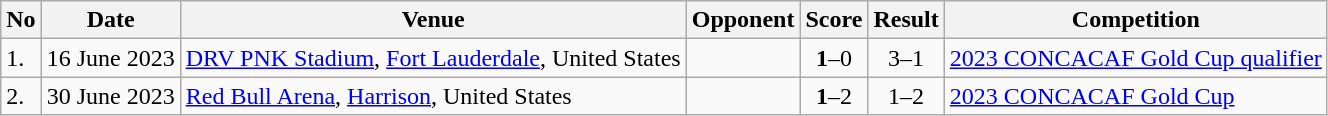<table class="wikitable" style="font-size:100%;">
<tr>
<th>No</th>
<th>Date</th>
<th>Venue</th>
<th>Opponent</th>
<th>Score</th>
<th>Result</th>
<th>Competition</th>
</tr>
<tr>
<td>1.</td>
<td>16 June 2023</td>
<td><a href='#'>DRV PNK Stadium</a>, <a href='#'>Fort Lauderdale</a>, United States</td>
<td></td>
<td align=center><strong>1</strong>–0</td>
<td align=center>3–1</td>
<td><a href='#'>2023 CONCACAF Gold Cup qualifier</a></td>
</tr>
<tr>
<td>2.</td>
<td>30 June 2023</td>
<td><a href='#'>Red Bull Arena</a>, <a href='#'>Harrison</a>, United States</td>
<td></td>
<td align=center><strong>1</strong>–2</td>
<td align=center>1–2</td>
<td><a href='#'>2023 CONCACAF Gold Cup</a></td>
</tr>
</table>
